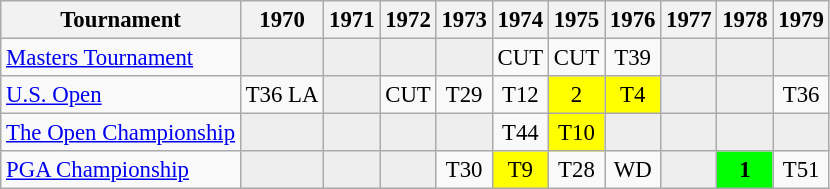<table class="wikitable" style="font-size:95%;text-align:center;">
<tr>
<th>Tournament</th>
<th>1970</th>
<th>1971</th>
<th>1972</th>
<th>1973</th>
<th>1974</th>
<th>1975</th>
<th>1976</th>
<th>1977</th>
<th>1978</th>
<th>1979</th>
</tr>
<tr>
<td align=left><a href='#'>Masters Tournament</a></td>
<td style="background:#eeeeee;"></td>
<td style="background:#eeeeee;"></td>
<td style="background:#eeeeee;"></td>
<td style="background:#eeeeee;"></td>
<td>CUT</td>
<td>CUT</td>
<td>T39</td>
<td style="background:#eeeeee;"></td>
<td style="background:#eeeeee;"></td>
<td style="background:#eeeeee;"></td>
</tr>
<tr>
<td align=left><a href='#'>U.S. Open</a></td>
<td>T36 <span>LA</span></td>
<td style="background:#eeeeee;"></td>
<td>CUT</td>
<td>T29</td>
<td>T12</td>
<td style="background:yellow;">2</td>
<td style="background:yellow;">T4</td>
<td style="background:#eeeeee;"></td>
<td style="background:#eeeeee;"></td>
<td>T36</td>
</tr>
<tr>
<td align=left><a href='#'>The Open Championship</a></td>
<td style="background:#eeeeee;"></td>
<td style="background:#eeeeee;"></td>
<td style="background:#eeeeee;"></td>
<td style="background:#eeeeee;"></td>
<td>T44</td>
<td style="background:yellow;">T10</td>
<td style="background:#eeeeee;"></td>
<td style="background:#eeeeee;"></td>
<td style="background:#eeeeee;"></td>
<td style="background:#eeeeee;"></td>
</tr>
<tr>
<td align=left><a href='#'>PGA Championship</a></td>
<td style="background:#eeeeee;"></td>
<td style="background:#eeeeee;"></td>
<td style="background:#eeeeee;"></td>
<td>T30</td>
<td style="background:yellow;">T9</td>
<td>T28</td>
<td>WD</td>
<td style="background:#eeeeee;"></td>
<td style="background:lime;"><strong>1</strong></td>
<td>T51</td>
</tr>
</table>
